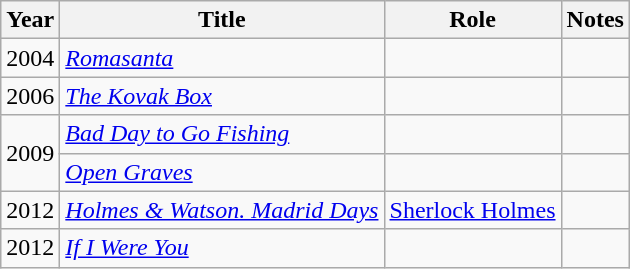<table class="wikitable sortable">
<tr>
<th>Year</th>
<th>Title</th>
<th>Role</th>
<th class="unsortable">Notes</th>
</tr>
<tr>
<td>2004</td>
<td><em><a href='#'>Romasanta</a></em></td>
<td></td>
<td></td>
</tr>
<tr>
<td>2006</td>
<td><em><a href='#'>The Kovak Box</a></em></td>
<td></td>
<td></td>
</tr>
<tr>
<td rowspan=2>2009</td>
<td><em><a href='#'>Bad Day to Go Fishing</a></em></td>
<td></td>
<td></td>
</tr>
<tr>
<td><em><a href='#'>Open Graves</a></em></td>
<td></td>
<td></td>
</tr>
<tr>
<td>2012</td>
<td><em><a href='#'>Holmes & Watson. Madrid Days</a></em></td>
<td><a href='#'>Sherlock Holmes</a></td>
<td></td>
</tr>
<tr>
<td>2012</td>
<td><em><a href='#'>If I Were You</a></em></td>
<td></td>
<td></td>
</tr>
</table>
